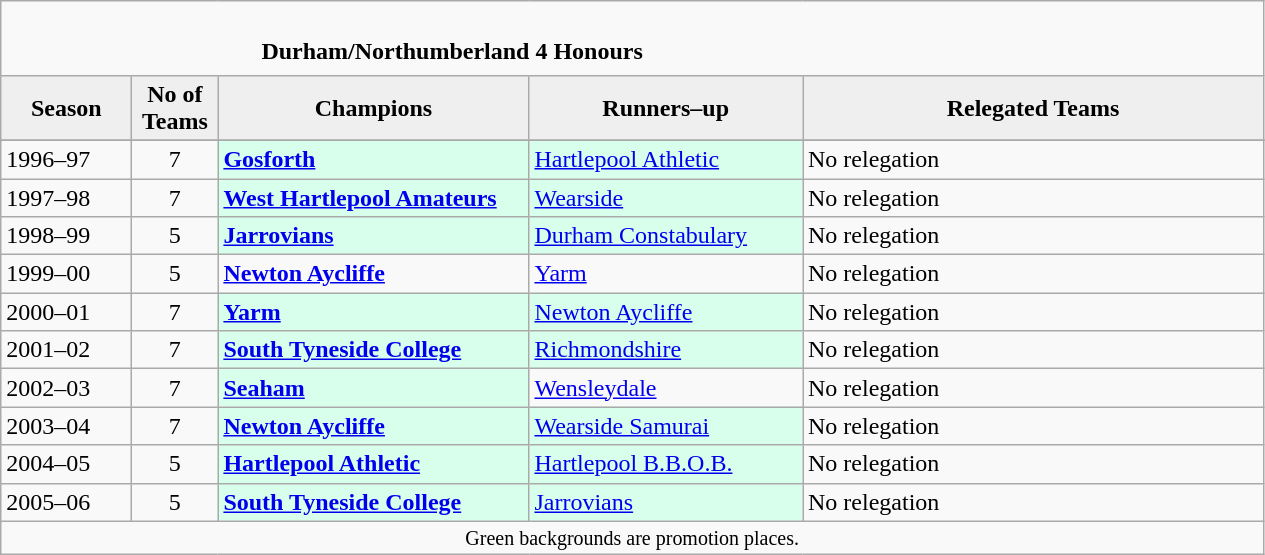<table class="wikitable" style="text-align: left;">
<tr>
<td colspan="11" cellpadding="0" cellspacing="0"><br><table border="0" style="width:100%;" cellpadding="0" cellspacing="0">
<tr>
<td style="width:20%; border:0;"></td>
<td style="border:0;"><strong>Durham/Northumberland 4 Honours</strong></td>
<td style="width:20%; border:0;"></td>
</tr>
</table>
</td>
</tr>
<tr>
<th style="background:#efefef; width:80px;">Season</th>
<th style="background:#efefef; width:50px;">No of Teams</th>
<th style="background:#efefef; width:200px;">Champions</th>
<th style="background:#efefef; width:175px;">Runners–up</th>
<th style="background:#efefef; width:300px;">Relegated Teams</th>
</tr>
<tr align=left>
</tr>
<tr>
<td>1996–97</td>
<td style="text-align: center;">7</td>
<td style="background:#d8ffeb;"><strong><a href='#'>Gosforth</a></strong></td>
<td style="background:#d8ffeb;"><a href='#'>Hartlepool Athletic</a></td>
<td>No relegation</td>
</tr>
<tr>
<td>1997–98</td>
<td style="text-align: center;">7</td>
<td style="background:#d8ffeb;"><strong><a href='#'>West Hartlepool Amateurs</a></strong></td>
<td style="background:#d8ffeb;"><a href='#'>Wearside</a></td>
<td>No relegation</td>
</tr>
<tr>
<td>1998–99</td>
<td style="text-align: center;">5</td>
<td style="background:#d8ffeb;"><strong><a href='#'>Jarrovians</a></strong></td>
<td style="background:#d8ffeb;"><a href='#'>Durham Constabulary</a></td>
<td>No relegation</td>
</tr>
<tr>
<td>1999–00</td>
<td style="text-align: center;">5</td>
<td><strong><a href='#'>Newton Aycliffe</a></strong></td>
<td><a href='#'>Yarm</a></td>
<td>No relegation</td>
</tr>
<tr>
<td>2000–01</td>
<td style="text-align: center;">7</td>
<td style="background:#d8ffeb;"><strong><a href='#'>Yarm</a></strong></td>
<td style="background:#d8ffeb;"><a href='#'>Newton Aycliffe</a></td>
<td>No relegation</td>
</tr>
<tr>
<td>2001–02</td>
<td style="text-align: center;">7</td>
<td style="background:#d8ffeb;"><strong><a href='#'>South Tyneside College</a></strong></td>
<td style="background:#d8ffeb;"><a href='#'>Richmondshire</a></td>
<td>No relegation</td>
</tr>
<tr>
<td>2002–03</td>
<td style="text-align: center;">7</td>
<td style="background:#d8ffeb;"><strong><a href='#'>Seaham</a></strong></td>
<td><a href='#'>Wensleydale</a></td>
<td>No relegation</td>
</tr>
<tr>
<td>2003–04</td>
<td style="text-align: center;">7</td>
<td style="background:#d8ffeb;"><strong><a href='#'>Newton Aycliffe</a></strong></td>
<td style="background:#d8ffeb;"><a href='#'>Wearside Samurai</a></td>
<td>No relegation</td>
</tr>
<tr>
<td>2004–05</td>
<td style="text-align: center;">5</td>
<td style="background:#d8ffeb;"><strong><a href='#'>Hartlepool Athletic</a></strong></td>
<td style="background:#d8ffeb;"><a href='#'>Hartlepool B.B.O.B.</a></td>
<td>No relegation</td>
</tr>
<tr>
<td>2005–06</td>
<td style="text-align: center;">5</td>
<td style="background:#d8ffeb;"><strong><a href='#'>South Tyneside College</a></strong></td>
<td style="background:#d8ffeb;"><a href='#'>Jarrovians</a></td>
<td>No relegation</td>
</tr>
<tr>
<td colspan="15"  style="border:0; font-size:smaller; text-align:center;">Green backgrounds are promotion places.</td>
</tr>
</table>
